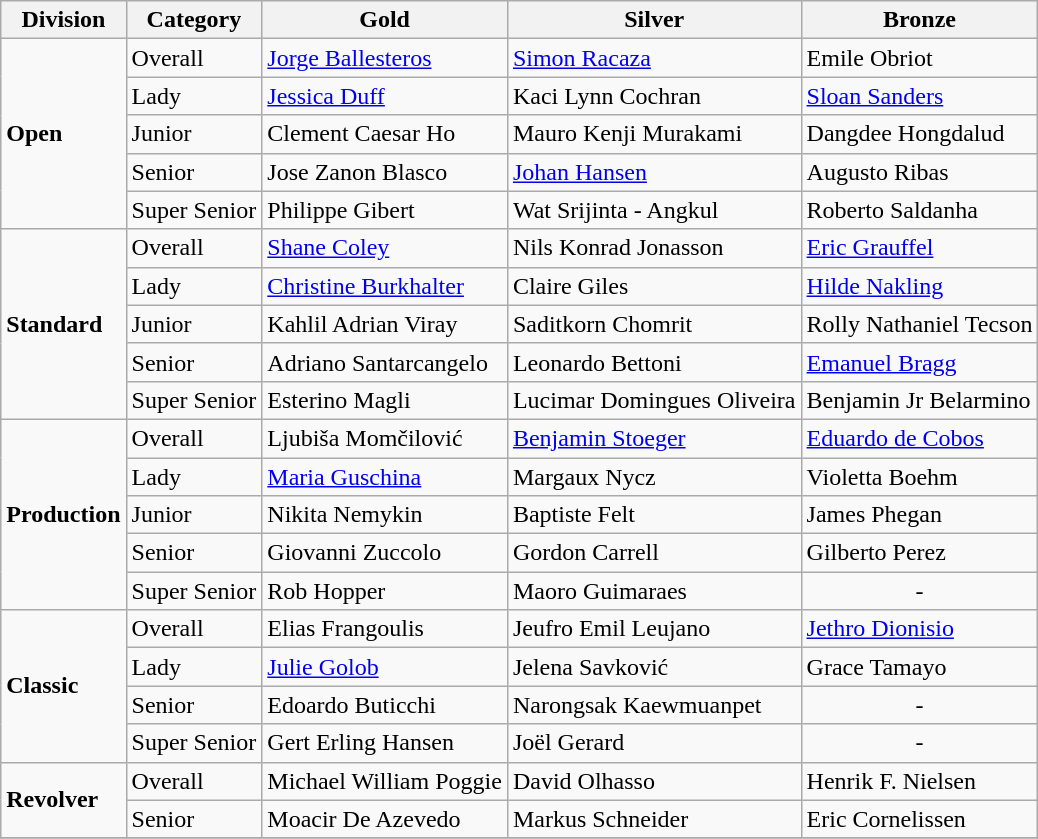<table class="wikitable sortable" style="text-align: left;">
<tr>
<th>Division</th>
<th>Category</th>
<th> Gold</th>
<th> Silver</th>
<th> Bronze</th>
</tr>
<tr>
<td rowspan="5"><strong>Open</strong></td>
<td>Overall</td>
<td> <a href='#'>Jorge Ballesteros</a></td>
<td> <a href='#'>Simon Racaza</a></td>
<td> Emile Obriot</td>
</tr>
<tr>
<td>Lady</td>
<td> <a href='#'>Jessica Duff</a></td>
<td> Kaci Lynn Cochran</td>
<td> <a href='#'>Sloan Sanders</a></td>
</tr>
<tr>
<td>Junior</td>
<td> Clement Caesar Ho</td>
<td> Mauro Kenji Murakami</td>
<td> Dangdee Hongdalud</td>
</tr>
<tr>
<td>Senior</td>
<td> Jose Zanon Blasco</td>
<td> <a href='#'>Johan Hansen</a></td>
<td> Augusto Ribas</td>
</tr>
<tr>
<td>Super Senior</td>
<td> Philippe Gibert</td>
<td> Wat Srijinta - Angkul</td>
<td> Roberto Saldanha</td>
</tr>
<tr>
<td rowspan="5"><strong>Standard</strong></td>
<td>Overall</td>
<td> <a href='#'>Shane Coley</a></td>
<td> Nils Konrad Jonasson</td>
<td> <a href='#'>Eric Grauffel</a></td>
</tr>
<tr>
<td>Lady</td>
<td> <a href='#'>Christine Burkhalter</a></td>
<td> Claire Giles</td>
<td> <a href='#'>Hilde Nakling</a></td>
</tr>
<tr>
<td>Junior</td>
<td> Kahlil Adrian Viray</td>
<td> Saditkorn Chomrit</td>
<td> Rolly Nathaniel Tecson</td>
</tr>
<tr>
<td>Senior</td>
<td> Adriano Santarcangelo</td>
<td> Leonardo Bettoni</td>
<td> <a href='#'>Emanuel Bragg</a></td>
</tr>
<tr>
<td>Super Senior</td>
<td> Esterino Magli</td>
<td> Lucimar Domingues Oliveira</td>
<td> Benjamin Jr Belarmino</td>
</tr>
<tr>
<td rowspan="5"><strong>Production</strong></td>
<td>Overall</td>
<td> Ljubiša Momčilović</td>
<td> <a href='#'>Benjamin Stoeger</a></td>
<td> <a href='#'>Eduardo de Cobos</a></td>
</tr>
<tr>
<td>Lady</td>
<td> <a href='#'>Maria Guschina</a></td>
<td> Margaux Nycz</td>
<td> Violetta Boehm</td>
</tr>
<tr>
<td>Junior</td>
<td> Nikita Nemykin</td>
<td> Baptiste Felt</td>
<td> James Phegan</td>
</tr>
<tr>
<td>Senior</td>
<td> Giovanni Zuccolo</td>
<td> Gordon Carrell</td>
<td> Gilberto Perez</td>
</tr>
<tr>
<td>Super Senior</td>
<td> Rob Hopper</td>
<td> Maoro Guimaraes</td>
<td style="text-align: center;">-</td>
</tr>
<tr>
<td rowspan="4"><strong>Classic</strong></td>
<td>Overall</td>
<td> Elias Frangoulis</td>
<td> Jeufro Emil Leujano</td>
<td> <a href='#'>Jethro Dionisio</a></td>
</tr>
<tr>
<td>Lady</td>
<td> <a href='#'>Julie Golob</a></td>
<td> Jelena Savković</td>
<td> Grace Tamayo</td>
</tr>
<tr>
<td>Senior</td>
<td> Edoardo Buticchi</td>
<td> Narongsak Kaewmuanpet</td>
<td style="text-align: center;">-</td>
</tr>
<tr>
<td>Super Senior</td>
<td> Gert Erling Hansen</td>
<td> Joël Gerard</td>
<td style="text-align: center;">-</td>
</tr>
<tr>
<td rowspan="2"><strong>Revolver</strong></td>
<td>Overall</td>
<td> Michael William Poggie</td>
<td> David Olhasso</td>
<td> Henrik F. Nielsen</td>
</tr>
<tr>
<td>Senior</td>
<td> Moacir De Azevedo</td>
<td> Markus Schneider</td>
<td> Eric Cornelissen</td>
</tr>
<tr>
</tr>
</table>
